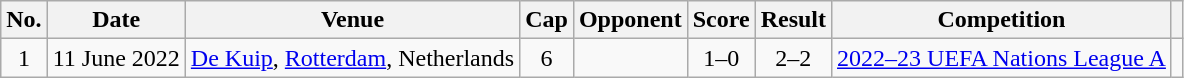<table class="wikitable">
<tr>
<th scope="col">No.</th>
<th scope="col">Date</th>
<th scope="col">Venue</th>
<th scope="col">Cap</th>
<th scope="col">Opponent</th>
<th scope="col">Score</th>
<th scope="col">Result</th>
<th scope="col">Competition</th>
<th scope="col class="unsortable"></th>
</tr>
<tr>
<td align="center">1</td>
<td>11 June 2022</td>
<td><a href='#'>De Kuip</a>, <a href='#'>Rotterdam</a>, Netherlands</td>
<td align="center">6</td>
<td></td>
<td align="center">1–0</td>
<td align="center">2–2</td>
<td><a href='#'>2022–23 UEFA Nations League A</a></td>
<td align="center"></td>
</tr>
</table>
